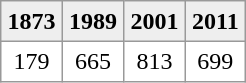<table rules="all" cellspacing="0" cellpadding="4" style="border: 1px solid #999">
<tr bgcolor="#EEEEEE">
<th>1873</th>
<th>1989</th>
<th>2001</th>
<th>2011</th>
</tr>
<tr bgcolor="#FFFFFF">
<td align=center>179</td>
<td align=center>665</td>
<td align=center>813</td>
<td align=center>699</td>
</tr>
</table>
